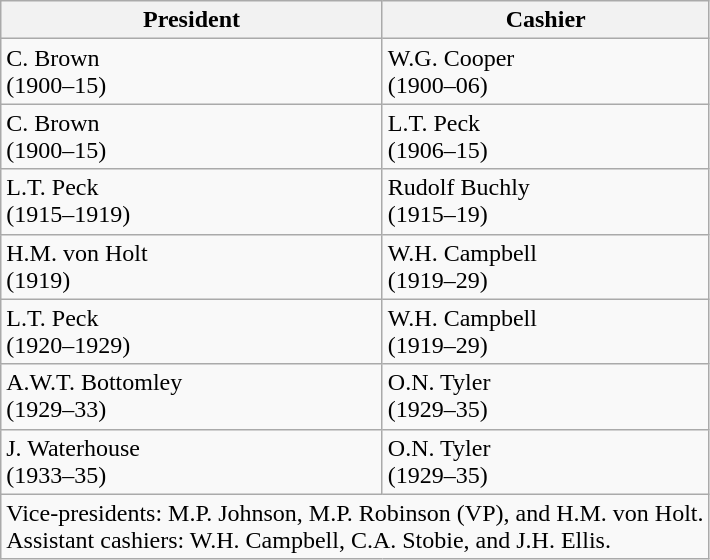<table class="wikitable" style="display:inline-table;">
<tr>
<th scope="col">President</th>
<th scope="col">Cashier</th>
</tr>
<tr>
<td scope="row">C. Brown<br>(1900–15)</td>
<td>W.G. Cooper<br>(1900–06)</td>
</tr>
<tr>
<td scope="row">C. Brown<br>(1900–15)</td>
<td>L.T. Peck<br>(1906–15)</td>
</tr>
<tr>
<td scope="row">L.T. Peck<br>(1915–1919)</td>
<td>Rudolf Buchly<br>(1915–19)</td>
</tr>
<tr>
<td scope="row">H.M. von Holt<br>(1919)</td>
<td>W.H. Campbell<br>(1919–29)</td>
</tr>
<tr>
<td scope="row">L.T. Peck<br>(1920–1929)</td>
<td>W.H. Campbell<br>(1919–29)</td>
</tr>
<tr>
<td scope="row">A.W.T. Bottomley<br>(1929–33)</td>
<td>O.N. Tyler<br>(1929–35) </td>
</tr>
<tr>
<td scope="row">J. Waterhouse<br>(1933–35)</td>
<td>O.N. Tyler<br>(1929–35)</td>
</tr>
<tr>
<td colspan="2">Vice-presidents: M.P. Johnson, M.P. Robinson (VP), and H.M. von Holt. <br>Assistant cashiers: W.H. Campbell, C.A. Stobie, and J.H. Ellis.</td>
</tr>
</table>
